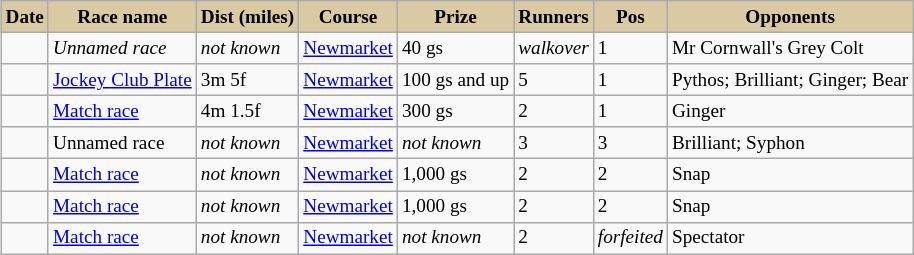<table class = "wikitable sortable" | border="1" cellpadding="1" style=" text-align:centre; margin-left:1em; float:centre ;border-collapse: collapse; font-size:80%">
<tr style="background:#dacaa4; text-align:center;">
<th style="background:#dacaa4;">Date</th>
<th style="background:#dacaa4;">Race name</th>
<th style="background:#dacaa4;">Dist (miles)</th>
<th style="background:#dacaa4;">Course</th>
<th style="background:#dacaa4;">Prize</th>
<th style="background:#dacaa4;">Runners</th>
<th style="background:#dacaa4;">Pos</th>
<th style="background:#dacaa4;">Opponents</th>
</tr>
<tr>
<td> </td>
<td><em>Unnamed race</em> </td>
<td><em>not known</em>  </td>
<td><a href='#'>Newmarket</a> </td>
<td>40 gs </td>
<td><em>walkover</em> </td>
<td>1 </td>
<td>Mr Cornwall's Grey Colt </td>
</tr>
<tr>
<td> </td>
<td><a href='#'>Jockey Club Plate</a> </td>
<td>3m 5f  </td>
<td><a href='#'>Newmarket</a> </td>
<td>100 gs and up </td>
<td>5 </td>
<td>1 </td>
<td>Pythos; Brilliant; Ginger; Bear </td>
</tr>
<tr>
<td> </td>
<td><a href='#'>Match race</a> </td>
<td>4m 1.5f  </td>
<td><a href='#'>Newmarket</a> </td>
<td>300 gs </td>
<td>2 </td>
<td>1 </td>
<td>Ginger </td>
</tr>
<tr>
<td> </td>
<td>Unnamed race </td>
<td><em>not known</em>  </td>
<td><a href='#'>Newmarket</a> </td>
<td><em>not known</em> </td>
<td>3 </td>
<td>3 </td>
<td>Brilliant; Syphon </td>
</tr>
<tr>
<td> </td>
<td><a href='#'>Match race</a> </td>
<td><em>not known</em>  </td>
<td><a href='#'>Newmarket</a> </td>
<td>1,000 gs </td>
<td>2 </td>
<td>2 </td>
<td>Snap </td>
</tr>
<tr>
<td> </td>
<td><a href='#'>Match race</a> </td>
<td><em>not known</em>  </td>
<td><a href='#'>Newmarket</a> </td>
<td>1,000 gs </td>
<td>2 </td>
<td>2 </td>
<td>Snap </td>
</tr>
<tr>
<td> </td>
<td><a href='#'>Match race</a> </td>
<td><em>not known</em>  </td>
<td><a href='#'>Newmarket</a> </td>
<td><em>not known</em> </td>
<td>2 </td>
<td><em>forfeited</em> </td>
<td>Spectator </td>
</tr>
</table>
